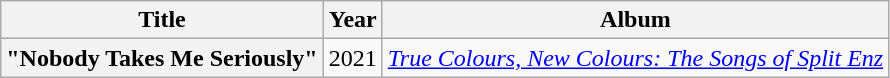<table class="wikitable plainrowheaders" style="text-align:center;">
<tr>
<th scope="col">Title</th>
<th scope="col">Year</th>
<th scope="col">Album</th>
</tr>
<tr>
<th scope="row">"Nobody Takes Me Seriously"</th>
<td>2021</td>
<td><em><a href='#'>True Colours, New Colours: The Songs of Split Enz</a></em></td>
</tr>
</table>
